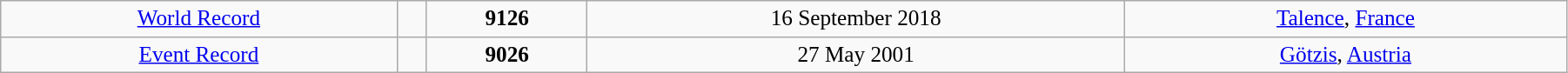<table width="95%" class="wikitable" style=" text-align:center; font-size:105%;">
<tr>
<td><a href='#'>World Record</a></td>
<td></td>
<td><strong>9126</strong></td>
<td>16 September 2018</td>
<td> <a href='#'>Talence</a>, <a href='#'>France</a></td>
</tr>
<tr>
<td><a href='#'>Event Record</a></td>
<td></td>
<td><strong>9026 </strong></td>
<td>27 May 2001</td>
<td> <a href='#'>Götzis</a>, <a href='#'>Austria</a></td>
</tr>
</table>
